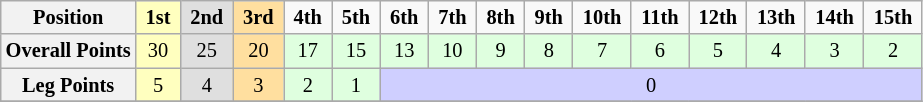<table class="wikitable" style="font-size:85%; text-align:center">
<tr>
<th>Position</th>
<td style="background:#ffffbf;"> <strong>1st</strong> </td>
<td style="background:#dfdfdf;"> <strong>2nd</strong> </td>
<td style="background:#ffdf9f;"> <strong>3rd</strong> </td>
<td> <strong>4th</strong> </td>
<td> <strong>5th</strong> </td>
<td> <strong>6th</strong> </td>
<td> <strong>7th</strong> </td>
<td> <strong>8th</strong> </td>
<td> <strong>9th</strong> </td>
<td> <strong>10th</strong> </td>
<td> <strong>11th</strong> </td>
<td> <strong>12th</strong> </td>
<td> <strong>13th</strong> </td>
<td> <strong>14th</strong> </td>
<td> <strong>15th</strong> </td>
</tr>
<tr>
<th>Overall Points</th>
<td style="background:#ffffbf;">30</td>
<td style="background:#dfdfdf;">25</td>
<td style="background:#ffdf9f;">20</td>
<td style="background:#dfffdf;">17</td>
<td style="background:#dfffdf;">15</td>
<td style="background:#dfffdf;">13</td>
<td style="background:#dfffdf;">10</td>
<td style="background:#dfffdf;">9</td>
<td style="background:#dfffdf;">8</td>
<td style="background:#dfffdf;">7</td>
<td style="background:#dfffdf;">6</td>
<td style="background:#dfffdf;">5</td>
<td style="background:#dfffdf;">4</td>
<td style="background:#dfffdf;">3</td>
<td style="background:#dfffdf;">2</td>
</tr>
<tr>
<th>Leg Points</th>
<td style="background:#ffffbf;">5</td>
<td style="background:#dfdfdf;">4</td>
<td style="background:#ffdf9f;">3</td>
<td style="background:#dfffdf;">2</td>
<td style="background:#dfffdf;">1</td>
<td style="background:#cfcfff;" colspan=10>0</td>
</tr>
<tr>
</tr>
</table>
